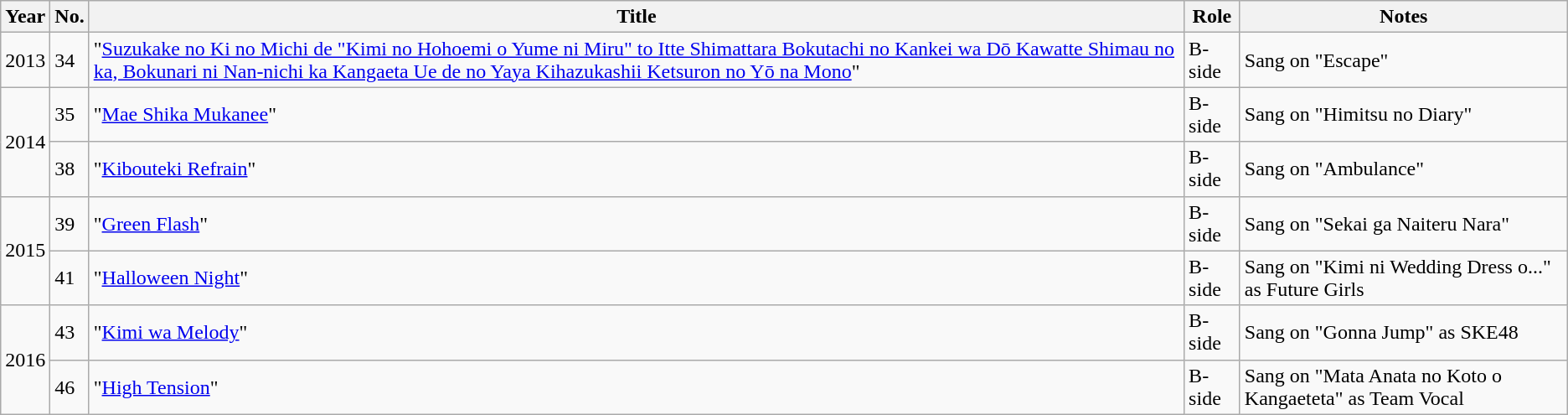<table class="wikitable sortable">
<tr>
<th>Year</th>
<th data-sort-type="number">No. </th>
<th>Title </th>
<th>Role </th>
<th class="unsortable">Notes </th>
</tr>
<tr>
<td rowspan="1">2013</td>
<td>34</td>
<td>"<a href='#'>Suzukake no Ki no Michi de "Kimi no Hohoemi o Yume ni Miru" to Itte Shimattara Bokutachi no Kankei wa Dō Kawatte Shimau no ka, Bokunari ni Nan-nichi ka Kangaeta Ue de no Yaya Kihazukashii Ketsuron no Yō na Mono</a>"</td>
<td>B-side</td>
<td>Sang on "Escape"</td>
</tr>
<tr>
<td rowspan="2">2014</td>
<td>35</td>
<td>"<a href='#'>Mae Shika Mukanee</a>"</td>
<td>B-side</td>
<td>Sang on "Himitsu no Diary"</td>
</tr>
<tr>
<td>38</td>
<td>"<a href='#'>Kibouteki Refrain</a>"</td>
<td>B-side</td>
<td>Sang on "Ambulance"</td>
</tr>
<tr>
<td rowspan="2">2015</td>
<td>39</td>
<td>"<a href='#'>Green Flash</a>"</td>
<td>B-side</td>
<td>Sang on "Sekai ga Naiteru Nara"</td>
</tr>
<tr>
<td>41</td>
<td>"<a href='#'>Halloween Night</a>"</td>
<td>B-side</td>
<td>Sang on "Kimi ni Wedding Dress o..." as Future Girls</td>
</tr>
<tr>
<td rowspan="2">2016</td>
<td>43</td>
<td>"<a href='#'>Kimi wa Melody</a>"</td>
<td>B-side</td>
<td>Sang on "Gonna Jump" as SKE48</td>
</tr>
<tr>
<td>46</td>
<td>"<a href='#'>High Tension</a>"</td>
<td>B-side</td>
<td>Sang on "Mata Anata no Koto o Kangaeteta" as Team Vocal</td>
</tr>
</table>
